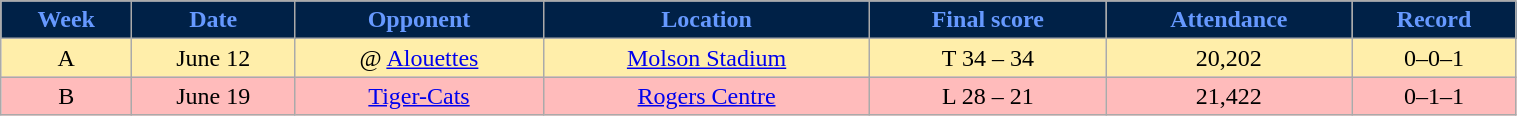<table class="wikitable" style="width:80%;">
<tr style="text-align:center; background:#002147; color:#69f;">
<td><strong>Week</strong></td>
<td><strong>Date</strong></td>
<td><strong>Opponent</strong></td>
<td><strong>Location</strong></td>
<td><strong>Final score</strong></td>
<td><strong>Attendance</strong></td>
<td><strong>Record</strong></td>
</tr>
<tr style="text-align:center; background:#fea;">
<td>A</td>
<td>June 12</td>
<td>@ <a href='#'>Alouettes</a></td>
<td><a href='#'>Molson Stadium</a></td>
<td>T 34 – 34</td>
<td>20,202</td>
<td>0–0–1</td>
</tr>
<tr style="text-align:center; background:#fbb;">
<td>B</td>
<td>June 19</td>
<td><a href='#'>Tiger-Cats</a></td>
<td><a href='#'>Rogers Centre</a></td>
<td>L 28 – 21</td>
<td>21,422</td>
<td>0–1–1</td>
</tr>
</table>
